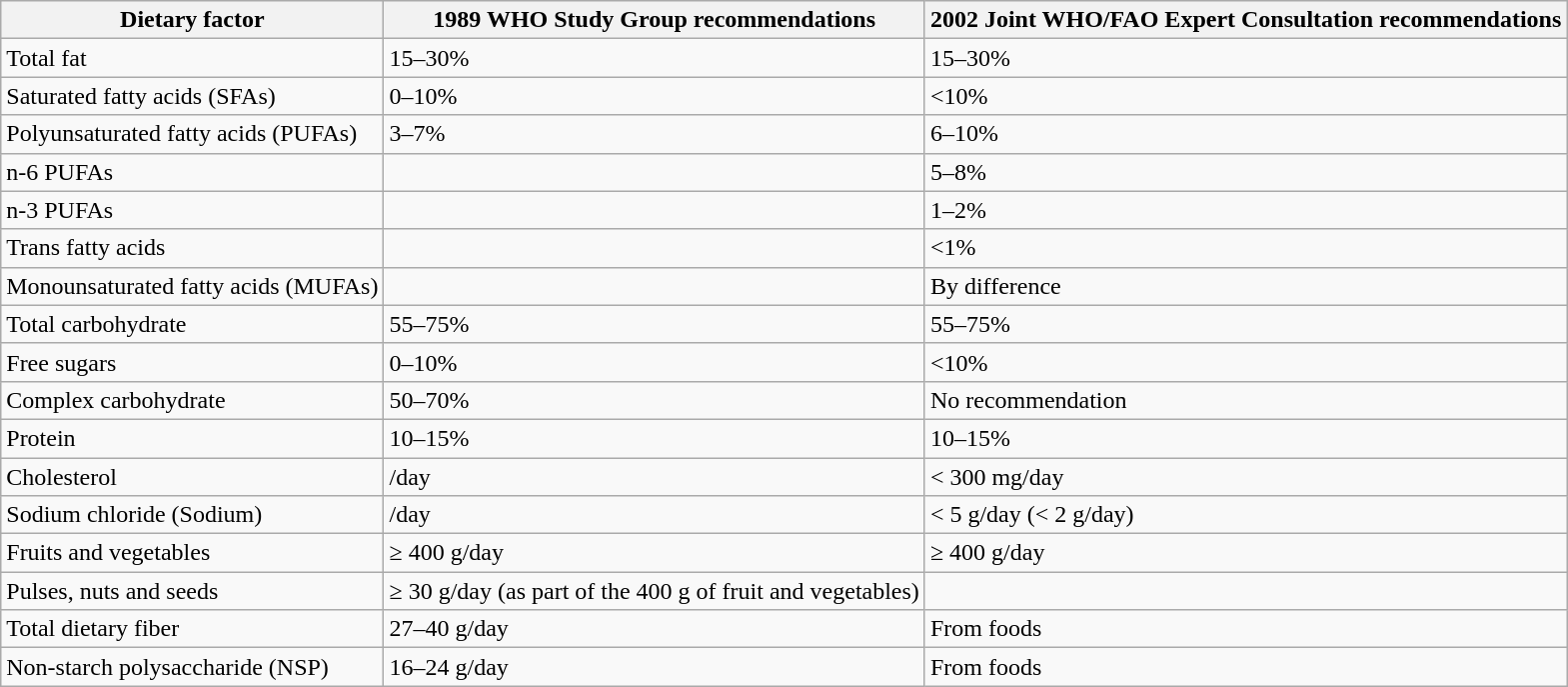<table class="wikitable">
<tr>
<th>Dietary factor</th>
<th>1989 WHO Study Group recommendations</th>
<th>2002 Joint WHO/FAO Expert Consultation recommendations</th>
</tr>
<tr>
<td>Total fat</td>
<td>15–30%</td>
<td>15–30%</td>
</tr>
<tr>
<td>Saturated fatty acids (SFAs)</td>
<td>0–10%</td>
<td><10%</td>
</tr>
<tr>
<td>Polyunsaturated fatty acids (PUFAs)</td>
<td>3–7%</td>
<td>6–10%</td>
</tr>
<tr>
<td>n-6 PUFAs</td>
<td></td>
<td>5–8%</td>
</tr>
<tr>
<td>n-3 PUFAs</td>
<td></td>
<td>1–2%</td>
</tr>
<tr>
<td>Trans fatty acids</td>
<td></td>
<td><1%</td>
</tr>
<tr>
<td>Monounsaturated fatty acids (MUFAs)</td>
<td></td>
<td>By difference</td>
</tr>
<tr>
<td>Total carbohydrate</td>
<td>55–75%</td>
<td>55–75%</td>
</tr>
<tr>
<td>Free sugars</td>
<td>0–10%</td>
<td><10%</td>
</tr>
<tr>
<td>Complex carbohydrate</td>
<td>50–70%</td>
<td>No recommendation</td>
</tr>
<tr>
<td>Protein</td>
<td>10–15%</td>
<td>10–15%</td>
</tr>
<tr>
<td>Cholesterol</td>
<td>/day</td>
<td>< 300 mg/day</td>
</tr>
<tr>
<td>Sodium chloride (Sodium)</td>
<td>/day</td>
<td>< 5 g/day (< 2 g/day)</td>
</tr>
<tr>
<td>Fruits and vegetables</td>
<td>≥ 400 g/day</td>
<td>≥ 400 g/day</td>
</tr>
<tr>
<td>Pulses, nuts and seeds</td>
<td>≥ 30 g/day (as part of the 400 g of fruit and vegetables)</td>
<td></td>
</tr>
<tr>
<td>Total dietary fiber</td>
<td>27–40 g/day</td>
<td>From foods</td>
</tr>
<tr>
<td>Non-starch polysaccharide (NSP)</td>
<td>16–24 g/day</td>
<td>From foods</td>
</tr>
</table>
